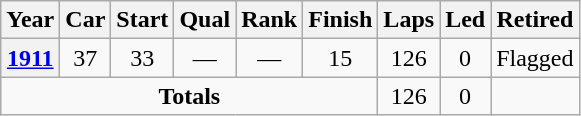<table class="wikitable" style="text-align:center">
<tr>
<th>Year</th>
<th>Car</th>
<th>Start</th>
<th>Qual</th>
<th>Rank</th>
<th>Finish</th>
<th>Laps</th>
<th>Led</th>
<th>Retired</th>
</tr>
<tr>
<th><a href='#'>1911</a></th>
<td>37</td>
<td>33</td>
<td>—</td>
<td>—</td>
<td>15</td>
<td>126</td>
<td>0</td>
<td>Flagged</td>
</tr>
<tr>
<td colspan=6><strong>Totals</strong></td>
<td>126</td>
<td>0</td>
<td></td>
</tr>
</table>
